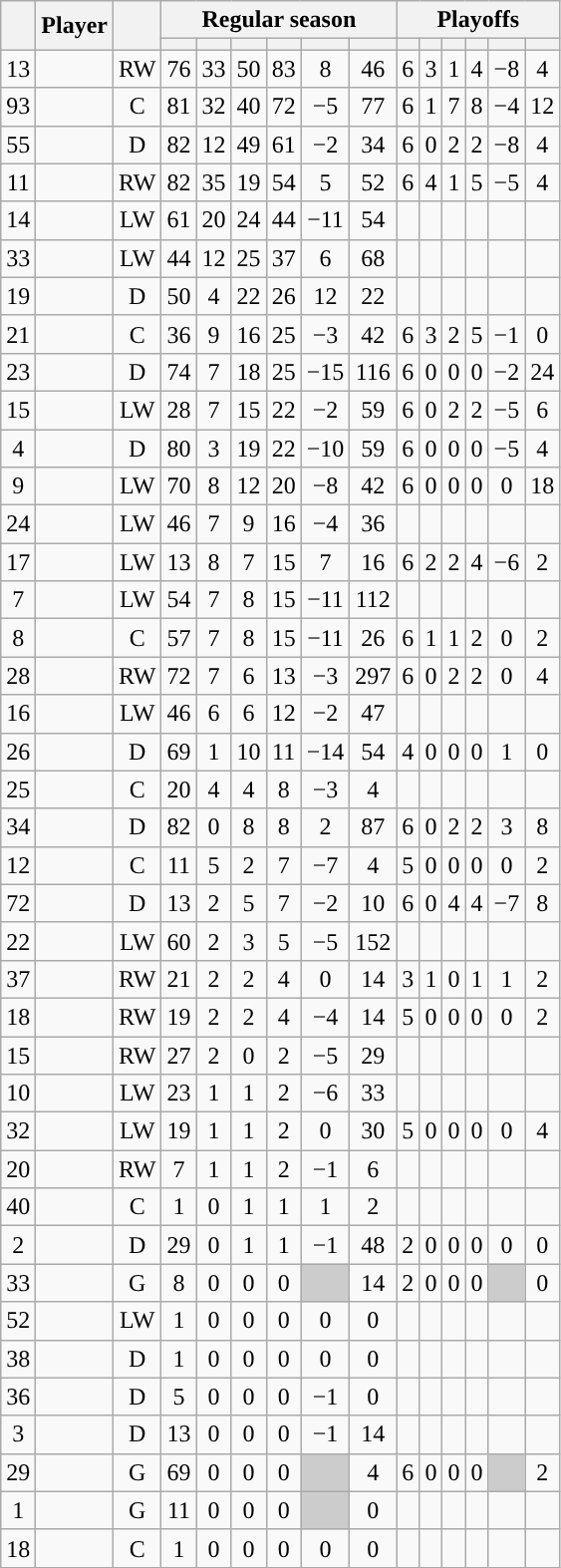<table class="wikitable sortable plainrowheaders" style="text-align:center;">
<tr>
<th scope="col" data-sort-type="number" rowspan="2"></th>
<th scope="col" rowspan="2">Player</th>
<th scope="col" rowspan="2"></th>
<th scope=colgroup colspan=6>Regular season</th>
<th scope=colgroup colspan=6>Playoffs</th>
</tr>
<tr>
<th scope="col" data-sort-type="number"></th>
<th scope="col" data-sort-type="number"></th>
<th scope="col" data-sort-type="number"></th>
<th scope="col" data-sort-type="number"></th>
<th scope="col" data-sort-type="number"></th>
<th scope="col" data-sort-type="number"></th>
<th scope="col" data-sort-type="number"></th>
<th scope="col" data-sort-type="number"></th>
<th scope="col" data-sort-type="number"></th>
<th scope="col" data-sort-type="number"></th>
<th scope="col" data-sort-type="number"></th>
<th scope="col" data-sort-type="number"></th>
</tr>
<tr>
<td scope="row">13</td>
<td align="left"></td>
<td>RW</td>
<td>76</td>
<td>33</td>
<td>50</td>
<td>83</td>
<td>8</td>
<td>46</td>
<td>6</td>
<td>3</td>
<td>1</td>
<td>4</td>
<td>−8</td>
<td>4</td>
</tr>
<tr>
<td scope="row">93</td>
<td align="left"></td>
<td>C</td>
<td>81</td>
<td>32</td>
<td>40</td>
<td>72</td>
<td>−5</td>
<td>77</td>
<td>6</td>
<td>1</td>
<td>7</td>
<td>8</td>
<td>−4</td>
<td>12</td>
</tr>
<tr>
<td scope="row">55</td>
<td align="left"></td>
<td>D</td>
<td>82</td>
<td>12</td>
<td>49</td>
<td>61</td>
<td>−2</td>
<td>34</td>
<td>6</td>
<td>0</td>
<td>2</td>
<td>2</td>
<td>−8</td>
<td>4</td>
</tr>
<tr>
<td scope="row">11</td>
<td align="left"></td>
<td>RW</td>
<td>82</td>
<td>35</td>
<td>19</td>
<td>54</td>
<td>5</td>
<td>52</td>
<td>6</td>
<td>4</td>
<td>1</td>
<td>5</td>
<td>−5</td>
<td>4</td>
</tr>
<tr>
<td scope="row">14</td>
<td align="left"></td>
<td>LW</td>
<td>61</td>
<td>20</td>
<td>24</td>
<td>44</td>
<td>−11</td>
<td>54</td>
<td></td>
<td></td>
<td></td>
<td></td>
<td></td>
<td></td>
</tr>
<tr>
<td scope="row">33</td>
<td align="left"></td>
<td>LW</td>
<td>44</td>
<td>12</td>
<td>25</td>
<td>37</td>
<td>6</td>
<td>68</td>
<td></td>
<td></td>
<td></td>
<td></td>
<td></td>
<td></td>
</tr>
<tr>
<td scope="row">19</td>
<td align="left"></td>
<td>D</td>
<td>50</td>
<td>4</td>
<td>22</td>
<td>26</td>
<td>12</td>
<td>22</td>
<td></td>
<td></td>
<td></td>
<td></td>
<td></td>
<td></td>
</tr>
<tr>
<td scope="row">21</td>
<td align="left"></td>
<td>C</td>
<td>36</td>
<td>9</td>
<td>16</td>
<td>25</td>
<td>−3</td>
<td>42</td>
<td>6</td>
<td>3</td>
<td>2</td>
<td>5</td>
<td>−1</td>
<td>0</td>
</tr>
<tr>
<td scope="row">23</td>
<td align="left"></td>
<td>D</td>
<td>74</td>
<td>7</td>
<td>18</td>
<td>25</td>
<td>−15</td>
<td>116</td>
<td>6</td>
<td>0</td>
<td>0</td>
<td>0</td>
<td>−2</td>
<td>24</td>
</tr>
<tr>
<td scope="row">15</td>
<td align="left"></td>
<td>LW</td>
<td>28</td>
<td>7</td>
<td>15</td>
<td>22</td>
<td>−2</td>
<td>59</td>
<td>6</td>
<td>0</td>
<td>2</td>
<td>2</td>
<td>−5</td>
<td>6</td>
</tr>
<tr>
<td scope="row">4</td>
<td align="left"></td>
<td>D</td>
<td>80</td>
<td>3</td>
<td>19</td>
<td>22</td>
<td>−10</td>
<td>59</td>
<td>6</td>
<td>0</td>
<td>0</td>
<td>0</td>
<td>−5</td>
<td>4</td>
</tr>
<tr>
<td scope="row">9</td>
<td align="left"></td>
<td>LW</td>
<td>70</td>
<td>8</td>
<td>12</td>
<td>20</td>
<td>−8</td>
<td>42</td>
<td>6</td>
<td>0</td>
<td>0</td>
<td>0</td>
<td>0</td>
<td>18</td>
</tr>
<tr>
<td scope="row">24</td>
<td align="left"></td>
<td>LW</td>
<td>46</td>
<td>7</td>
<td>9</td>
<td>16</td>
<td>−4</td>
<td>36</td>
<td></td>
<td></td>
<td></td>
<td></td>
<td></td>
<td></td>
</tr>
<tr>
<td scope="row">17</td>
<td align="left"></td>
<td>LW</td>
<td>13</td>
<td>8</td>
<td>7</td>
<td>15</td>
<td>7</td>
<td>16</td>
<td>6</td>
<td>2</td>
<td>2</td>
<td>4</td>
<td>−6</td>
<td>2</td>
</tr>
<tr>
<td scope="row">7</td>
<td align="left"></td>
<td>LW</td>
<td>54</td>
<td>7</td>
<td>8</td>
<td>15</td>
<td>−11</td>
<td>112</td>
<td></td>
<td></td>
<td></td>
<td></td>
<td></td>
<td></td>
</tr>
<tr>
<td scope="row">8</td>
<td align="left"></td>
<td>C</td>
<td>57</td>
<td>7</td>
<td>8</td>
<td>15</td>
<td>−11</td>
<td>26</td>
<td>6</td>
<td>1</td>
<td>1</td>
<td>2</td>
<td>0</td>
<td>2</td>
</tr>
<tr>
<td scope="row">28</td>
<td align="left"></td>
<td>RW</td>
<td>72</td>
<td>7</td>
<td>6</td>
<td>13</td>
<td>−3</td>
<td>297</td>
<td>6</td>
<td>0</td>
<td>2</td>
<td>2</td>
<td>0</td>
<td>4</td>
</tr>
<tr>
<td scope="row">16</td>
<td align="left"></td>
<td>LW</td>
<td>46</td>
<td>6</td>
<td>6</td>
<td>12</td>
<td>−2</td>
<td>47</td>
<td></td>
<td></td>
<td></td>
<td></td>
<td></td>
<td></td>
</tr>
<tr>
<td scope="row">26</td>
<td align="left"></td>
<td>D</td>
<td>69</td>
<td>1</td>
<td>10</td>
<td>11</td>
<td>−14</td>
<td>54</td>
<td>4</td>
<td>0</td>
<td>0</td>
<td>0</td>
<td>1</td>
<td>0</td>
</tr>
<tr>
<td scope="row">25</td>
<td align="left"></td>
<td>C</td>
<td>20</td>
<td>4</td>
<td>4</td>
<td>8</td>
<td>−3</td>
<td>4</td>
<td></td>
<td></td>
<td></td>
<td></td>
<td></td>
<td></td>
</tr>
<tr>
<td scope="row">34</td>
<td align="left"></td>
<td>D</td>
<td>82</td>
<td>0</td>
<td>8</td>
<td>8</td>
<td>2</td>
<td>87</td>
<td>6</td>
<td>0</td>
<td>2</td>
<td>2</td>
<td>3</td>
<td>8</td>
</tr>
<tr>
<td scope="row">12</td>
<td align="left"></td>
<td>C</td>
<td>11</td>
<td>5</td>
<td>2</td>
<td>7</td>
<td>−7</td>
<td>4</td>
<td>5</td>
<td>0</td>
<td>0</td>
<td>0</td>
<td>0</td>
<td>2</td>
</tr>
<tr>
<td scope="row">72</td>
<td align="left"></td>
<td>D</td>
<td>13</td>
<td>2</td>
<td>5</td>
<td>7</td>
<td>−2</td>
<td>10</td>
<td>6</td>
<td>0</td>
<td>4</td>
<td>4</td>
<td>−7</td>
<td>8</td>
</tr>
<tr>
<td scope="row">22</td>
<td align="left"></td>
<td>LW</td>
<td>60</td>
<td>2</td>
<td>3</td>
<td>5</td>
<td>−5</td>
<td>152</td>
<td></td>
<td></td>
<td></td>
<td></td>
<td></td>
<td></td>
</tr>
<tr>
<td scope="row">37</td>
<td align="left"></td>
<td>RW</td>
<td>21</td>
<td>2</td>
<td>2</td>
<td>4</td>
<td>0</td>
<td>14</td>
<td>3</td>
<td>1</td>
<td>0</td>
<td>1</td>
<td>1</td>
<td>2</td>
</tr>
<tr>
<td scope="row">18</td>
<td align="left"></td>
<td>RW</td>
<td>19</td>
<td>2</td>
<td>2</td>
<td>4</td>
<td>−4</td>
<td>14</td>
<td>5</td>
<td>0</td>
<td>0</td>
<td>0</td>
<td>0</td>
<td>2</td>
</tr>
<tr>
<td scope="row">15</td>
<td align="left"></td>
<td>RW</td>
<td>27</td>
<td>2</td>
<td>0</td>
<td>2</td>
<td>−5</td>
<td>29</td>
<td></td>
<td></td>
<td></td>
<td></td>
<td></td>
<td></td>
</tr>
<tr>
<td scope="row">10</td>
<td align="left"></td>
<td>LW</td>
<td>23</td>
<td>1</td>
<td>1</td>
<td>2</td>
<td>−6</td>
<td>33</td>
<td></td>
<td></td>
<td></td>
<td></td>
<td></td>
<td></td>
</tr>
<tr>
<td scope="row">32</td>
<td align="left"></td>
<td>LW</td>
<td>19</td>
<td>1</td>
<td>1</td>
<td>2</td>
<td>0</td>
<td>30</td>
<td>5</td>
<td>0</td>
<td>0</td>
<td>0</td>
<td>0</td>
<td>4</td>
</tr>
<tr>
<td scope="row">20</td>
<td align="left"></td>
<td>RW</td>
<td>7</td>
<td>1</td>
<td>1</td>
<td>2</td>
<td>−1</td>
<td>6</td>
<td></td>
<td></td>
<td></td>
<td></td>
<td></td>
<td></td>
</tr>
<tr>
<td scope="row">40</td>
<td align="left"></td>
<td>C</td>
<td>1</td>
<td>0</td>
<td>1</td>
<td>1</td>
<td>1</td>
<td>2</td>
<td></td>
<td></td>
<td></td>
<td></td>
<td></td>
<td></td>
</tr>
<tr>
<td scope="row">2</td>
<td align="left"></td>
<td>D</td>
<td>29</td>
<td>0</td>
<td>1</td>
<td>1</td>
<td>−1</td>
<td>48</td>
<td>2</td>
<td>0</td>
<td>0</td>
<td>0</td>
<td>0</td>
<td>0</td>
</tr>
<tr>
<td scope="row">33</td>
<td align="left"></td>
<td>G</td>
<td>8</td>
<td>0</td>
<td>0</td>
<td>0</td>
<td style="background:#ccc"></td>
<td>14</td>
<td>2</td>
<td>0</td>
<td>0</td>
<td>0</td>
<td style="background:#ccc"></td>
<td>0</td>
</tr>
<tr>
<td scope="row">52</td>
<td align="left"></td>
<td>LW</td>
<td>1</td>
<td>0</td>
<td>0</td>
<td>0</td>
<td>0</td>
<td>0</td>
<td></td>
<td></td>
<td></td>
<td></td>
<td></td>
<td></td>
</tr>
<tr>
<td scope="row">38</td>
<td align="left"></td>
<td>D</td>
<td>1</td>
<td>0</td>
<td>0</td>
<td>0</td>
<td>0</td>
<td>0</td>
<td></td>
<td></td>
<td></td>
<td></td>
<td></td>
<td></td>
</tr>
<tr>
<td scope="row">36</td>
<td align="left"></td>
<td>D</td>
<td>5</td>
<td>0</td>
<td>0</td>
<td>0</td>
<td>−1</td>
<td>0</td>
<td></td>
<td></td>
<td></td>
<td></td>
<td></td>
<td></td>
</tr>
<tr>
<td scope="row">3</td>
<td align="left"></td>
<td>D</td>
<td>13</td>
<td>0</td>
<td>0</td>
<td>0</td>
<td>−1</td>
<td>14</td>
<td></td>
<td></td>
<td></td>
<td></td>
<td></td>
<td></td>
</tr>
<tr>
<td scope="row">29</td>
<td align="left"></td>
<td>G</td>
<td>69</td>
<td>0</td>
<td>0</td>
<td>0</td>
<td style="background:#ccc"></td>
<td>4</td>
<td>6</td>
<td>0</td>
<td>0</td>
<td>0</td>
<td style="background:#ccc"></td>
<td>2</td>
</tr>
<tr>
<td scope="row">1</td>
<td align="left"></td>
<td>G</td>
<td>11</td>
<td>0</td>
<td>0</td>
<td>0</td>
<td style="background:#ccc"></td>
<td>0</td>
<td></td>
<td></td>
<td></td>
<td></td>
<td></td>
<td></td>
</tr>
<tr>
<td scope="row">18</td>
<td align="left"></td>
<td>C</td>
<td>1</td>
<td>0</td>
<td>0</td>
<td>0</td>
<td>0</td>
<td>0</td>
<td></td>
<td></td>
<td></td>
<td></td>
<td></td>
<td></td>
</tr>
</table>
